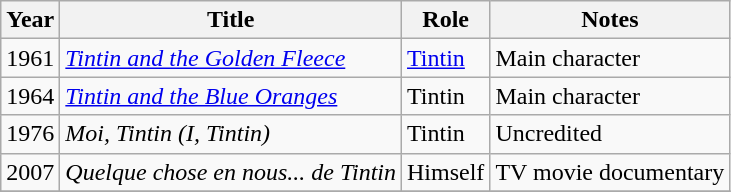<table class="wikitable">
<tr>
<th>Year</th>
<th>Title</th>
<th>Role</th>
<th>Notes</th>
</tr>
<tr>
<td>1961</td>
<td><em><a href='#'>Tintin and the Golden Fleece</a></em></td>
<td><a href='#'>Tintin</a></td>
<td>Main character</td>
</tr>
<tr>
<td>1964</td>
<td><em><a href='#'>Tintin and the Blue Oranges</a></em></td>
<td>Tintin</td>
<td>Main character</td>
</tr>
<tr>
<td>1976</td>
<td><em>Moi, Tintin (I, Tintin)</em></td>
<td>Tintin</td>
<td>Uncredited</td>
</tr>
<tr>
<td>2007</td>
<td><em>Quelque chose en nous... de Tintin</em></td>
<td>Himself</td>
<td>TV movie documentary</td>
</tr>
<tr>
</tr>
</table>
